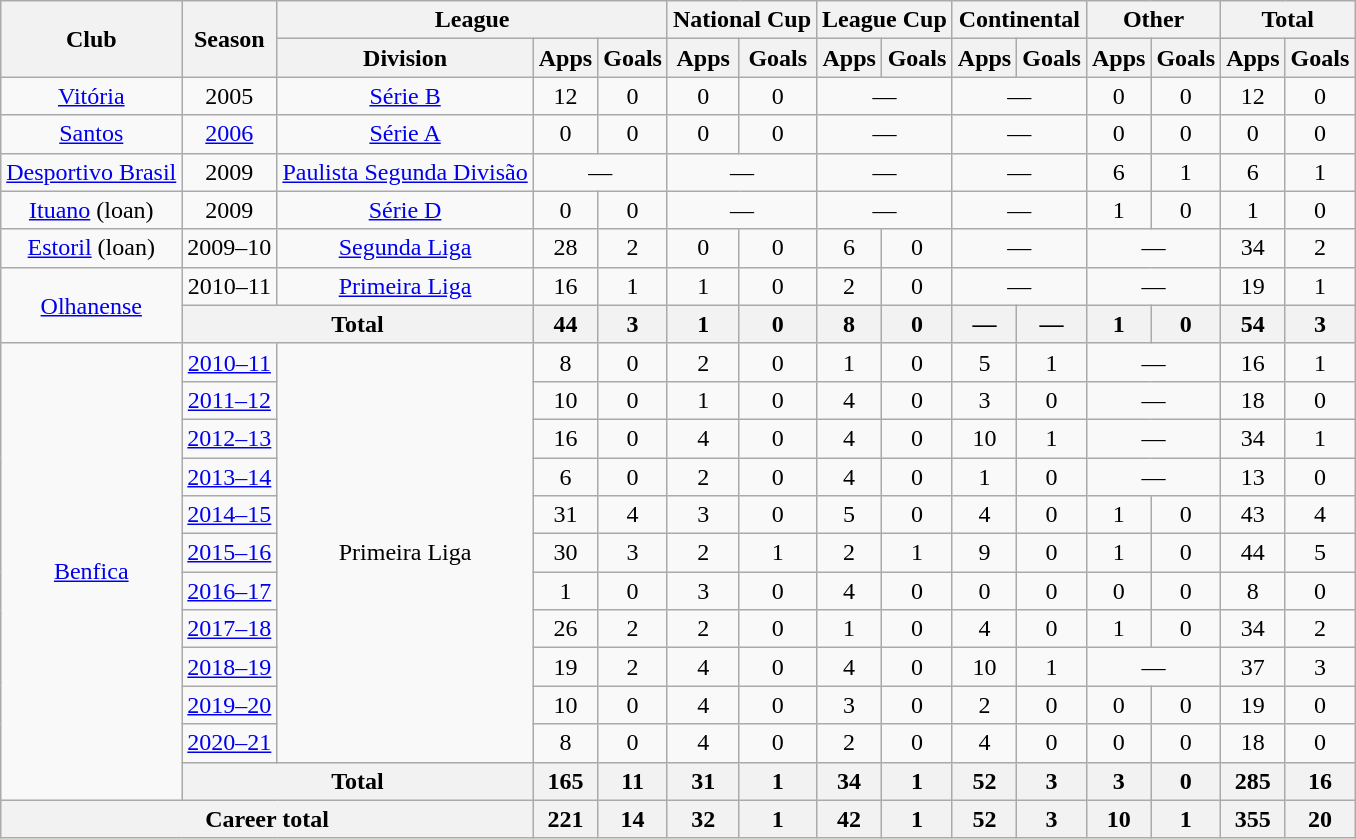<table class="wikitable" style="text-align: center;">
<tr>
<th rowspan="2">Club</th>
<th rowspan="2">Season</th>
<th colspan="3">League</th>
<th colspan="2">National Cup</th>
<th colspan="2">League Cup</th>
<th colspan="2">Continental</th>
<th colspan="2">Other</th>
<th colspan="2">Total</th>
</tr>
<tr>
<th>Division</th>
<th>Apps</th>
<th>Goals</th>
<th>Apps</th>
<th>Goals</th>
<th>Apps</th>
<th>Goals</th>
<th>Apps</th>
<th>Goals</th>
<th>Apps</th>
<th>Goals</th>
<th>Apps</th>
<th>Goals</th>
</tr>
<tr>
<td><a href='#'>Vitória</a></td>
<td>2005</td>
<td><a href='#'>Série B</a></td>
<td>12</td>
<td>0</td>
<td>0</td>
<td>0</td>
<td colspan="2">—</td>
<td colspan="2">—</td>
<td>0</td>
<td>0</td>
<td>12</td>
<td>0</td>
</tr>
<tr>
<td><a href='#'>Santos</a></td>
<td><a href='#'>2006</a></td>
<td><a href='#'>Série A</a></td>
<td>0</td>
<td>0</td>
<td>0</td>
<td>0</td>
<td colspan="2">—</td>
<td colspan="2">—</td>
<td>0</td>
<td>0</td>
<td>0</td>
<td>0</td>
</tr>
<tr>
<td><a href='#'>Desportivo Brasil</a></td>
<td>2009</td>
<td><a href='#'>Paulista Segunda Divisão</a></td>
<td colspan="2">—</td>
<td colspan="2">—</td>
<td colspan="2">—</td>
<td colspan="2">—</td>
<td>6</td>
<td>1</td>
<td>6</td>
<td>1</td>
</tr>
<tr>
<td><a href='#'>Ituano</a> (loan)</td>
<td>2009</td>
<td><a href='#'>Série D</a></td>
<td>0</td>
<td>0</td>
<td colspan="2">—</td>
<td colspan="2">—</td>
<td colspan="2">—</td>
<td>1</td>
<td>0</td>
<td>1</td>
<td>0</td>
</tr>
<tr>
<td><a href='#'>Estoril</a> (loan)</td>
<td>2009–10</td>
<td><a href='#'>Segunda Liga</a></td>
<td>28</td>
<td>2</td>
<td>0</td>
<td>0</td>
<td>6</td>
<td>0</td>
<td colspan="2">—</td>
<td colspan="2">—</td>
<td>34</td>
<td>2</td>
</tr>
<tr>
<td rowspan="2"><a href='#'>Olhanense</a></td>
<td>2010–11</td>
<td><a href='#'>Primeira Liga</a></td>
<td>16</td>
<td>1</td>
<td>1</td>
<td>0</td>
<td>2</td>
<td>0</td>
<td colspan="2">—</td>
<td colspan="2">—</td>
<td>19</td>
<td>1</td>
</tr>
<tr>
<th colspan="2">Total</th>
<th>44</th>
<th>3</th>
<th>1</th>
<th>0</th>
<th>8</th>
<th>0</th>
<th>—</th>
<th>—</th>
<th>1</th>
<th>0</th>
<th>54</th>
<th>3</th>
</tr>
<tr>
<td rowspan="12"><a href='#'>Benfica</a></td>
<td><a href='#'>2010–11</a></td>
<td rowspan="11">Primeira Liga</td>
<td>8</td>
<td>0</td>
<td>2</td>
<td>0</td>
<td>1</td>
<td>0</td>
<td>5</td>
<td>1</td>
<td colspan="2">—</td>
<td>16</td>
<td>1</td>
</tr>
<tr>
<td><a href='#'>2011–12</a></td>
<td>10</td>
<td>0</td>
<td>1</td>
<td>0</td>
<td>4</td>
<td>0</td>
<td>3</td>
<td>0</td>
<td colspan="2">—</td>
<td>18</td>
<td>0</td>
</tr>
<tr>
<td><a href='#'>2012–13</a></td>
<td>16</td>
<td>0</td>
<td>4</td>
<td>0</td>
<td>4</td>
<td>0</td>
<td>10</td>
<td>1</td>
<td colspan="2">—</td>
<td>34</td>
<td>1</td>
</tr>
<tr>
<td><a href='#'>2013–14</a></td>
<td>6</td>
<td>0</td>
<td>2</td>
<td>0</td>
<td>4</td>
<td>0</td>
<td>1</td>
<td>0</td>
<td colspan="2">—</td>
<td>13</td>
<td>0</td>
</tr>
<tr>
<td><a href='#'>2014–15</a></td>
<td>31</td>
<td>4</td>
<td>3</td>
<td>0</td>
<td>5</td>
<td>0</td>
<td>4</td>
<td>0</td>
<td>1</td>
<td>0</td>
<td>43</td>
<td>4</td>
</tr>
<tr>
<td><a href='#'>2015–16</a></td>
<td>30</td>
<td>3</td>
<td>2</td>
<td>1</td>
<td>2</td>
<td>1</td>
<td>9</td>
<td>0</td>
<td>1</td>
<td>0</td>
<td>44</td>
<td>5</td>
</tr>
<tr>
<td><a href='#'>2016–17</a></td>
<td>1</td>
<td>0</td>
<td>3</td>
<td>0</td>
<td>4</td>
<td>0</td>
<td>0</td>
<td>0</td>
<td>0</td>
<td>0</td>
<td>8</td>
<td>0</td>
</tr>
<tr>
<td><a href='#'>2017–18</a></td>
<td>26</td>
<td>2</td>
<td>2</td>
<td>0</td>
<td>1</td>
<td>0</td>
<td>4</td>
<td>0</td>
<td>1</td>
<td>0</td>
<td>34</td>
<td>2</td>
</tr>
<tr>
<td><a href='#'>2018–19</a></td>
<td>19</td>
<td>2</td>
<td>4</td>
<td>0</td>
<td>4</td>
<td>0</td>
<td>10</td>
<td>1</td>
<td colspan="2">—</td>
<td>37</td>
<td>3</td>
</tr>
<tr>
<td><a href='#'>2019–20</a></td>
<td>10</td>
<td>0</td>
<td>4</td>
<td>0</td>
<td>3</td>
<td>0</td>
<td>2</td>
<td>0</td>
<td>0</td>
<td>0</td>
<td>19</td>
<td>0</td>
</tr>
<tr>
<td><a href='#'>2020–21</a></td>
<td>8</td>
<td>0</td>
<td>4</td>
<td>0</td>
<td>2</td>
<td>0</td>
<td>4</td>
<td>0</td>
<td>0</td>
<td>0</td>
<td>18</td>
<td>0</td>
</tr>
<tr>
<th colspan="2">Total</th>
<th>165</th>
<th>11</th>
<th>31</th>
<th>1</th>
<th>34</th>
<th>1</th>
<th>52</th>
<th>3</th>
<th>3</th>
<th>0</th>
<th>285</th>
<th>16</th>
</tr>
<tr>
<th colspan="3">Career total</th>
<th>221</th>
<th>14</th>
<th>32</th>
<th>1</th>
<th>42</th>
<th>1</th>
<th>52</th>
<th>3</th>
<th>10</th>
<th>1</th>
<th>355</th>
<th>20</th>
</tr>
</table>
